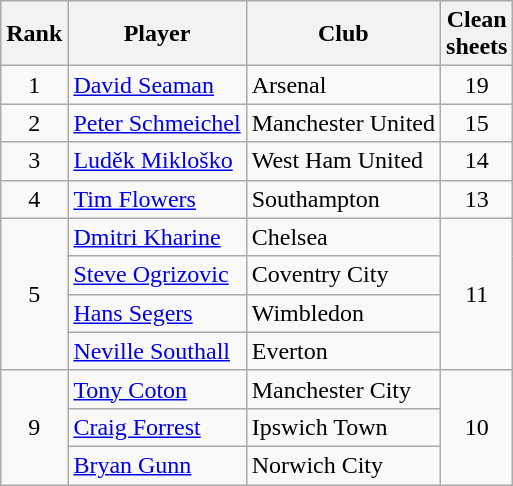<table class="wikitable" style="text-align:center">
<tr>
<th>Rank</th>
<th>Player</th>
<th>Club</th>
<th>Clean<br>sheets</th>
</tr>
<tr>
<td>1</td>
<td align="left"> <a href='#'>David Seaman</a></td>
<td align="left">Arsenal</td>
<td>19</td>
</tr>
<tr>
<td>2</td>
<td align="left"> <a href='#'>Peter Schmeichel</a></td>
<td align="left">Manchester United</td>
<td>15</td>
</tr>
<tr>
<td>3</td>
<td align="left"> <a href='#'>Luděk Mikloško</a></td>
<td align="left">West Ham United</td>
<td>14</td>
</tr>
<tr>
<td>4</td>
<td align="left"> <a href='#'>Tim Flowers</a></td>
<td align="left">Southampton</td>
<td>13</td>
</tr>
<tr>
<td rowspan="4">5</td>
<td align="left"> <a href='#'>Dmitri Kharine</a></td>
<td align="left">Chelsea</td>
<td rowspan="4">11</td>
</tr>
<tr>
<td align="left"> <a href='#'>Steve Ogrizovic</a></td>
<td align="left">Coventry City</td>
</tr>
<tr>
<td align="left"> <a href='#'>Hans Segers</a></td>
<td align="left">Wimbledon</td>
</tr>
<tr>
<td align="left"> <a href='#'>Neville Southall</a></td>
<td align="left">Everton</td>
</tr>
<tr>
<td rowspan="3">9</td>
<td align="left"> <a href='#'>Tony Coton</a></td>
<td align="left">Manchester City</td>
<td rowspan="3">10</td>
</tr>
<tr>
<td align="left"> <a href='#'>Craig Forrest</a></td>
<td align="left">Ipswich Town</td>
</tr>
<tr>
<td align="left"> <a href='#'>Bryan Gunn</a></td>
<td align="left">Norwich City</td>
</tr>
</table>
